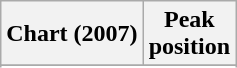<table class="wikitable sortable">
<tr>
<th scope="col">Chart (2007)</th>
<th scope="col">Peak<br>position</th>
</tr>
<tr>
</tr>
<tr>
</tr>
</table>
